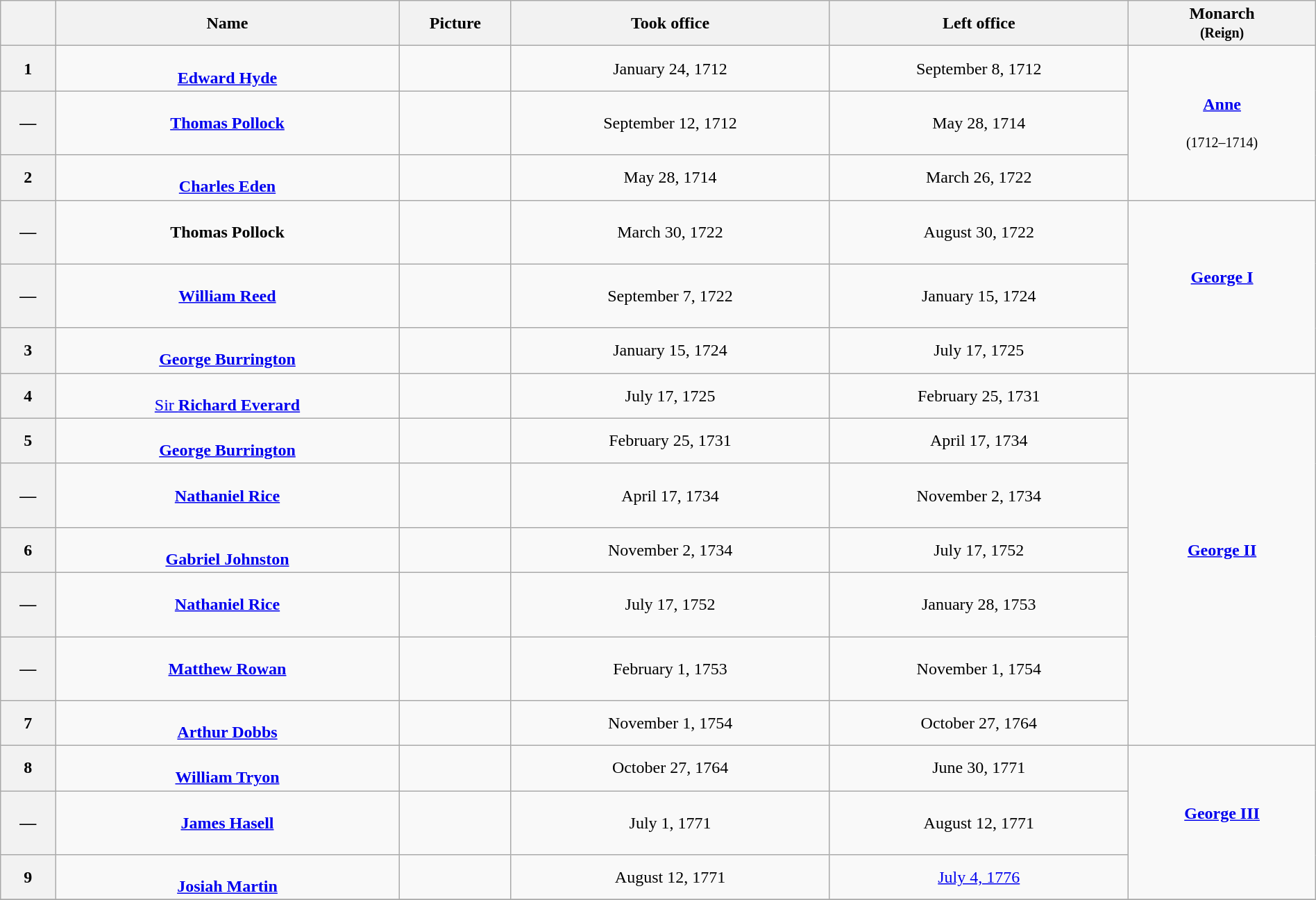<table class="wikitable" width="100%" style="text-align:center;">
<tr>
<th></th>
<th>Name<br></th>
<th width="100px">Picture</th>
<th>Took office</th>
<th>Left office</th>
<th>Monarch<br><small>(Reign)</small></th>
</tr>
<tr ->
<th>1</th>
<td><br><strong><a href='#'>Edward Hyde</a></strong><br></td>
<td></td>
<td>January 24, 1712</td>
<td>September 8, 1712</td>
<td rowspan=3><a href='#'><strong>Anne</strong></a><br><br><small>(1712–1714)</small></td>
</tr>
<tr ->
<th>—</th>
<td><br><a href='#'><strong>Thomas Pollock</strong></a><br><br></td>
<td></td>
<td>September 12, 1712</td>
<td>May 28, 1714</td>
</tr>
<tr ->
<th>2</th>
<td><br><a href='#'><strong>Charles Eden</strong></a><br></td>
<td></td>
<td>May 28, 1714</td>
<td>March 26, 1722</td>
</tr>
<tr ->
<th>—</th>
<td><br><strong>Thomas Pollock</strong><br><br></td>
<td></td>
<td>March 30, 1722</td>
<td>August 30, 1722</td>
<td rowspan=3><a href='#'><strong>George I</strong></a><br><br></td>
</tr>
<tr ->
<th>—</th>
<td><br><a href='#'><strong>William Reed</strong></a><br><br></td>
<td></td>
<td>September 7, 1722</td>
<td>January 15, 1724</td>
</tr>
<tr ->
<th>3</th>
<td><br><strong><a href='#'>George Burrington</a></strong><br></td>
<td></td>
<td>January 15, 1724</td>
<td>July 17, 1725</td>
</tr>
<tr ->
<th>4</th>
<td><br><a href='#'>Sir <strong>Richard Everard</strong></a><br></td>
<td></td>
<td>July 17, 1725</td>
<td>February 25, 1731</td>
<td rowspan=7><a href='#'><strong>George II</strong></a><br><br></td>
</tr>
<tr ->
<th>5</th>
<td><br><strong><a href='#'>George Burrington</a></strong><br></td>
<td></td>
<td>February 25, 1731</td>
<td>April 17, 1734</td>
</tr>
<tr ->
<th>—</th>
<td><br><strong><a href='#'>Nathaniel Rice</a></strong><br><br></td>
<td></td>
<td>April 17, 1734</td>
<td>November 2, 1734</td>
</tr>
<tr ->
<th>6</th>
<td><br><strong><a href='#'>Gabriel Johnston</a></strong><br></td>
<td></td>
<td>November 2, 1734</td>
<td>July 17, 1752</td>
</tr>
<tr ->
<th>—</th>
<td><br><strong><a href='#'>Nathaniel Rice</a></strong><br><br></td>
<td></td>
<td>July 17, 1752</td>
<td>January 28, 1753</td>
</tr>
<tr ->
<th>—</th>
<td><br><strong><a href='#'>Matthew Rowan</a></strong><br><br></td>
<td></td>
<td>February 1, 1753</td>
<td>November 1, 1754</td>
</tr>
<tr ->
<th>7</th>
<td><br><strong><a href='#'>Arthur Dobbs</a></strong><br></td>
<td></td>
<td>November 1, 1754</td>
<td>October 27, 1764</td>
</tr>
<tr ->
<th>8</th>
<td><br><strong><a href='#'>William Tryon</a></strong><br></td>
<td></td>
<td>October 27, 1764</td>
<td>June 30, 1771</td>
<td rowspan=3><strong><a href='#'>George III</a></strong><br><br></td>
</tr>
<tr ->
<th>—</th>
<td><br><strong><a href='#'>James Hasell</a></strong><br><br></td>
<td></td>
<td>July 1, 1771</td>
<td>August 12, 1771</td>
</tr>
<tr ->
<th>9</th>
<td><br><strong><a href='#'>Josiah Martin</a></strong><br></td>
<td></td>
<td>August 12, 1771</td>
<td><a href='#'>July 4, 1776</a></td>
</tr>
<tr ->
</tr>
</table>
